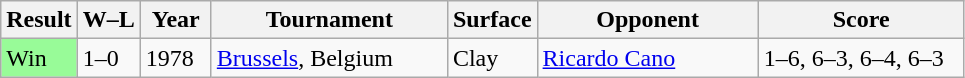<table class="sortable wikitable">
<tr>
<th style="width:40px">Result</th>
<th class="unsortable">W–L</th>
<th style="width:40px">Year</th>
<th style="width:150px">Tournament</th>
<th style="width:50px">Surface</th>
<th style="width:140px">Opponent</th>
<th style="width:130px" class="unsortable">Score</th>
</tr>
<tr>
<td style="background:#98fb98;">Win</td>
<td>1–0</td>
<td>1978</td>
<td><a href='#'>Brussels</a>, Belgium</td>
<td>Clay</td>
<td> <a href='#'>Ricardo Cano</a></td>
<td>1–6, 6–3, 6–4, 6–3</td>
</tr>
</table>
